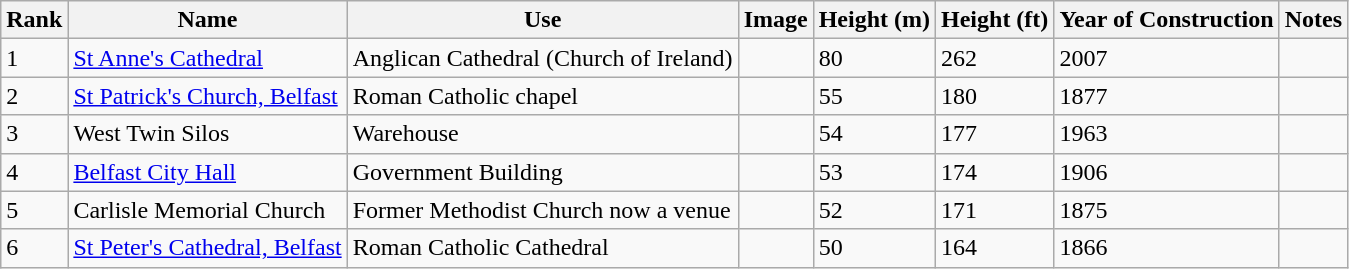<table class="wikitable">
<tr>
<th>Rank</th>
<th>Name</th>
<th>Use</th>
<th>Image</th>
<th>Height (m)</th>
<th>Height (ft)</th>
<th>Year of Construction</th>
<th>Notes</th>
</tr>
<tr>
<td>1</td>
<td><a href='#'>St Anne's Cathedral</a></td>
<td>Anglican Cathedral (Church of Ireland)</td>
<td></td>
<td>80</td>
<td>262</td>
<td>2007</td>
<td></td>
</tr>
<tr>
<td>2</td>
<td><a href='#'>St Patrick's Church, Belfast</a></td>
<td>Roman Catholic chapel</td>
<td></td>
<td>55</td>
<td>180</td>
<td>1877</td>
<td></td>
</tr>
<tr>
<td>3</td>
<td>West Twin Silos</td>
<td>Warehouse</td>
<td></td>
<td>54</td>
<td>177</td>
<td>1963</td>
<td></td>
</tr>
<tr>
<td>4</td>
<td><a href='#'>Belfast City Hall</a></td>
<td>Government Building</td>
<td></td>
<td>53</td>
<td>174</td>
<td>1906</td>
<td></td>
</tr>
<tr>
<td>5</td>
<td>Carlisle Memorial Church</td>
<td>Former Methodist Church now a venue</td>
<td></td>
<td>52</td>
<td>171</td>
<td>1875</td>
<td><br></td>
</tr>
<tr>
<td>6</td>
<td><a href='#'>St Peter's Cathedral, Belfast</a></td>
<td>Roman Catholic Cathedral</td>
<td></td>
<td>50</td>
<td>164</td>
<td>1866</td>
<td></td>
</tr>
</table>
